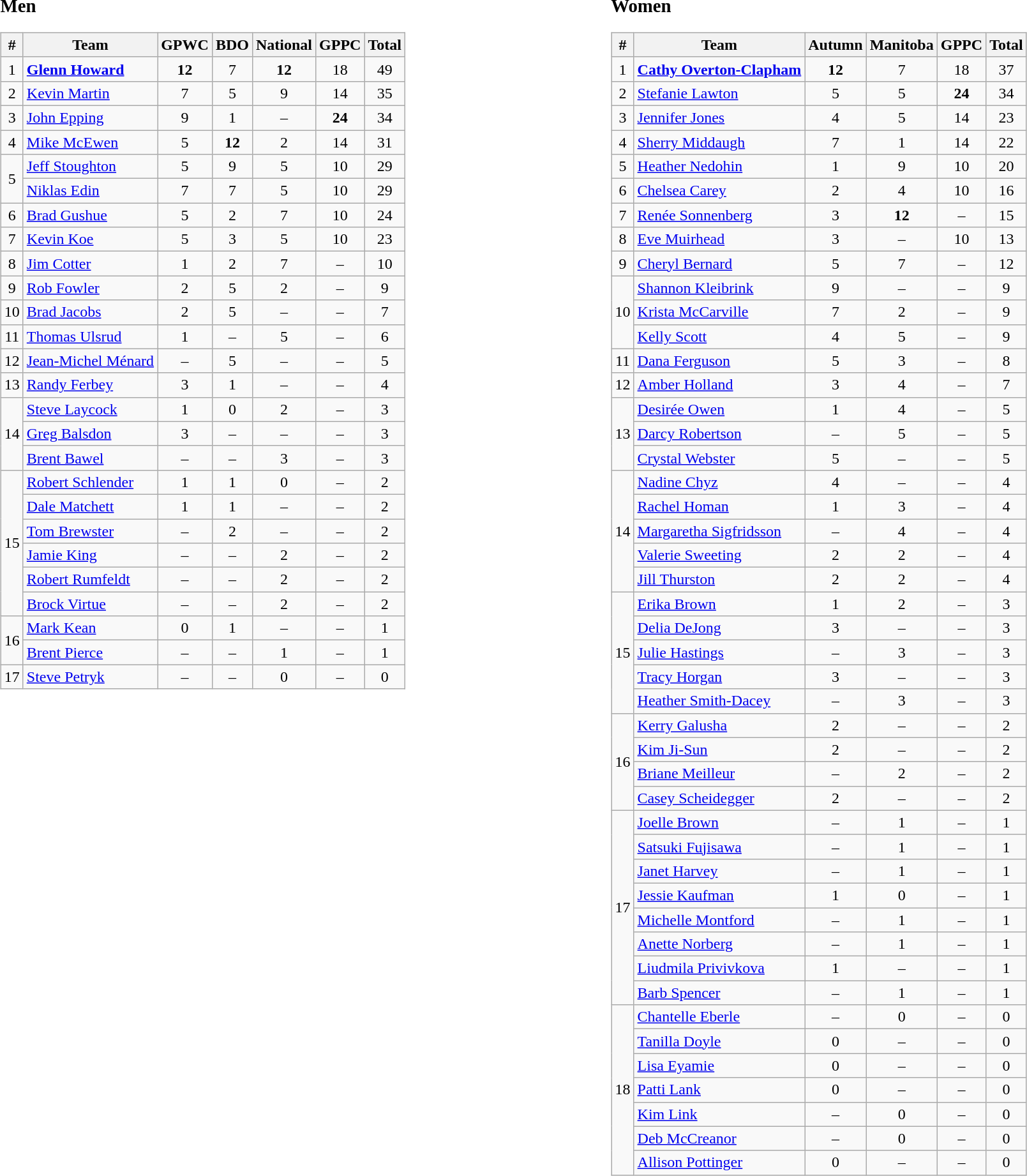<table>
<tr>
<td width=20% valign="top"><br><big><strong>Men</strong></big><table class="wikitable sortable" style="text-align:center;">
<tr>
<th>#</th>
<th>Team</th>
<th>GPWC</th>
<th>BDO</th>
<th>National</th>
<th>GPPC</th>
<th>Total</th>
</tr>
<tr>
<td>1</td>
<td align=left> <strong><a href='#'>Glenn Howard</a></strong></td>
<td><strong>12</strong></td>
<td>7</td>
<td><strong>12</strong></td>
<td>18</td>
<td>49</td>
</tr>
<tr>
<td>2</td>
<td align=left> <a href='#'>Kevin Martin</a></td>
<td>7</td>
<td>5</td>
<td>9</td>
<td>14</td>
<td>35</td>
</tr>
<tr>
<td>3</td>
<td align=left> <a href='#'>John Epping</a></td>
<td>9</td>
<td>1</td>
<td>–</td>
<td><strong>24</strong></td>
<td>34</td>
</tr>
<tr>
<td>4</td>
<td align=left> <a href='#'>Mike McEwen</a></td>
<td>5</td>
<td><strong>12</strong></td>
<td>2</td>
<td>14</td>
<td>31</td>
</tr>
<tr>
<td rowspan=2>5</td>
<td align=left> <a href='#'>Jeff Stoughton</a></td>
<td>5</td>
<td>9</td>
<td>5</td>
<td>10</td>
<td>29</td>
</tr>
<tr>
<td align=left> <a href='#'>Niklas Edin</a></td>
<td>7</td>
<td>7</td>
<td>5</td>
<td>10</td>
<td>29</td>
</tr>
<tr>
<td>6</td>
<td align=left> <a href='#'>Brad Gushue</a></td>
<td>5</td>
<td>2</td>
<td>7</td>
<td>10</td>
<td>24</td>
</tr>
<tr>
<td>7</td>
<td align=left> <a href='#'>Kevin Koe</a></td>
<td>5</td>
<td>3</td>
<td>5</td>
<td>10</td>
<td>23</td>
</tr>
<tr>
<td>8</td>
<td align=left> <a href='#'>Jim Cotter</a></td>
<td>1</td>
<td>2</td>
<td>7</td>
<td>–</td>
<td>10</td>
</tr>
<tr>
<td>9</td>
<td align=left> <a href='#'>Rob Fowler</a></td>
<td>2</td>
<td>5</td>
<td>2</td>
<td>–</td>
<td>9</td>
</tr>
<tr>
<td>10</td>
<td align=left> <a href='#'>Brad Jacobs</a></td>
<td>2</td>
<td>5</td>
<td>–</td>
<td>–</td>
<td>7</td>
</tr>
<tr>
<td>11</td>
<td align=left> <a href='#'>Thomas Ulsrud</a></td>
<td>1</td>
<td>–</td>
<td>5</td>
<td>–</td>
<td>6</td>
</tr>
<tr>
<td>12</td>
<td align=left> <a href='#'>Jean-Michel Ménard</a></td>
<td>–</td>
<td>5</td>
<td>–</td>
<td>–</td>
<td>5</td>
</tr>
<tr>
<td>13</td>
<td align=left> <a href='#'>Randy Ferbey</a></td>
<td>3</td>
<td>1</td>
<td>–</td>
<td>–</td>
<td>4</td>
</tr>
<tr>
<td rowspan=3>14</td>
<td align=left> <a href='#'>Steve Laycock</a></td>
<td>1</td>
<td>0</td>
<td>2</td>
<td>–</td>
<td>3</td>
</tr>
<tr>
<td align=left> <a href='#'>Greg Balsdon</a></td>
<td>3</td>
<td>–</td>
<td>–</td>
<td>–</td>
<td>3</td>
</tr>
<tr>
<td align=left> <a href='#'>Brent Bawel</a></td>
<td>–</td>
<td>–</td>
<td>3</td>
<td>–</td>
<td>3</td>
</tr>
<tr>
<td rowspan=6>15</td>
<td align=left> <a href='#'>Robert Schlender</a></td>
<td>1</td>
<td>1</td>
<td>0</td>
<td>–</td>
<td>2</td>
</tr>
<tr>
<td align=left> <a href='#'>Dale Matchett</a></td>
<td>1</td>
<td>1</td>
<td>–</td>
<td>–</td>
<td>2</td>
</tr>
<tr>
<td align=left> <a href='#'>Tom Brewster</a></td>
<td>–</td>
<td>2</td>
<td>–</td>
<td>–</td>
<td>2</td>
</tr>
<tr>
<td align=left> <a href='#'>Jamie King</a></td>
<td>–</td>
<td>–</td>
<td>2</td>
<td>–</td>
<td>2</td>
</tr>
<tr>
<td align=left> <a href='#'>Robert Rumfeldt</a></td>
<td>–</td>
<td>–</td>
<td>2</td>
<td>–</td>
<td>2</td>
</tr>
<tr>
<td align=left> <a href='#'>Brock Virtue</a></td>
<td>–</td>
<td>–</td>
<td>2</td>
<td>–</td>
<td>2</td>
</tr>
<tr>
<td rowspan=2>16</td>
<td align=left> <a href='#'>Mark Kean</a></td>
<td>0</td>
<td>1</td>
<td>–</td>
<td>–</td>
<td>1</td>
</tr>
<tr>
<td align=left> <a href='#'>Brent Pierce</a></td>
<td>–</td>
<td>–</td>
<td>1</td>
<td>–</td>
<td>1</td>
</tr>
<tr>
<td>17</td>
<td align=left> <a href='#'>Steve Petryk</a></td>
<td>–</td>
<td>–</td>
<td>0</td>
<td>–</td>
<td>0</td>
</tr>
</table>
</td>
<td width=20% valign="top"><br><big><strong>Women</strong></big><table class="wikitable sortable" style="text-align:center;">
<tr>
<th>#</th>
<th>Team</th>
<th>Autumn</th>
<th>Manitoba</th>
<th>GPPC</th>
<th>Total</th>
</tr>
<tr>
<td>1</td>
<td align=left> <strong><a href='#'>Cathy Overton-Clapham</a></strong></td>
<td><strong>12</strong></td>
<td>7</td>
<td>18</td>
<td>37</td>
</tr>
<tr>
<td>2</td>
<td align=left> <a href='#'>Stefanie Lawton</a></td>
<td>5</td>
<td>5</td>
<td><strong>24</strong></td>
<td>34</td>
</tr>
<tr>
<td>3</td>
<td align=left> <a href='#'>Jennifer Jones</a></td>
<td>4</td>
<td>5</td>
<td>14</td>
<td>23</td>
</tr>
<tr>
<td>4</td>
<td align=left> <a href='#'>Sherry Middaugh</a></td>
<td>7</td>
<td>1</td>
<td>14</td>
<td>22</td>
</tr>
<tr>
<td>5</td>
<td align=left> <a href='#'>Heather Nedohin</a></td>
<td>1</td>
<td>9</td>
<td>10</td>
<td>20</td>
</tr>
<tr>
<td>6</td>
<td align=left> <a href='#'>Chelsea Carey</a></td>
<td>2</td>
<td>4</td>
<td>10</td>
<td>16</td>
</tr>
<tr>
<td>7</td>
<td align=left> <a href='#'>Renée Sonnenberg</a></td>
<td>3</td>
<td><strong>12</strong></td>
<td>–</td>
<td>15</td>
</tr>
<tr>
<td>8</td>
<td align=left> <a href='#'>Eve Muirhead</a></td>
<td>3</td>
<td>–</td>
<td>10</td>
<td>13</td>
</tr>
<tr>
<td>9</td>
<td align=left> <a href='#'>Cheryl Bernard</a></td>
<td>5</td>
<td>7</td>
<td>–</td>
<td>12</td>
</tr>
<tr>
<td rowspan=3>10</td>
<td align=left> <a href='#'>Shannon Kleibrink</a></td>
<td>9</td>
<td>–</td>
<td>–</td>
<td>9</td>
</tr>
<tr>
<td align=left> <a href='#'>Krista McCarville</a></td>
<td>7</td>
<td>2</td>
<td>–</td>
<td>9</td>
</tr>
<tr>
<td align=left> <a href='#'>Kelly Scott</a></td>
<td>4</td>
<td>5</td>
<td>–</td>
<td>9</td>
</tr>
<tr>
<td>11</td>
<td align=left> <a href='#'>Dana Ferguson</a></td>
<td>5</td>
<td>3</td>
<td>–</td>
<td>8</td>
</tr>
<tr>
<td>12</td>
<td align=left> <a href='#'>Amber Holland</a></td>
<td>3</td>
<td>4</td>
<td>–</td>
<td>7</td>
</tr>
<tr>
<td rowspan=3>13</td>
<td align=left> <a href='#'>Desirée Owen</a></td>
<td>1</td>
<td>4</td>
<td>–</td>
<td>5</td>
</tr>
<tr>
<td align=left> <a href='#'>Darcy Robertson</a></td>
<td>–</td>
<td>5</td>
<td>–</td>
<td>5</td>
</tr>
<tr>
<td align=left> <a href='#'>Crystal Webster</a></td>
<td>5</td>
<td>–</td>
<td>–</td>
<td>5</td>
</tr>
<tr>
<td rowspan=5>14</td>
<td align=left> <a href='#'>Nadine Chyz</a></td>
<td>4</td>
<td>–</td>
<td>–</td>
<td>4</td>
</tr>
<tr>
<td align=left> <a href='#'>Rachel Homan</a></td>
<td>1</td>
<td>3</td>
<td>–</td>
<td>4</td>
</tr>
<tr>
<td align=left> <a href='#'>Margaretha Sigfridsson</a></td>
<td>–</td>
<td>4</td>
<td>–</td>
<td>4</td>
</tr>
<tr>
<td align=left> <a href='#'>Valerie Sweeting</a></td>
<td>2</td>
<td>2</td>
<td>–</td>
<td>4</td>
</tr>
<tr>
<td align=left> <a href='#'>Jill Thurston</a></td>
<td>2</td>
<td>2</td>
<td>–</td>
<td>4</td>
</tr>
<tr>
<td rowspan=5>15</td>
<td align=left> <a href='#'>Erika Brown</a></td>
<td>1</td>
<td>2</td>
<td>–</td>
<td>3</td>
</tr>
<tr>
<td align=left> <a href='#'>Delia DeJong</a></td>
<td>3</td>
<td>–</td>
<td>–</td>
<td>3</td>
</tr>
<tr>
<td align=left> <a href='#'>Julie Hastings</a></td>
<td>–</td>
<td>3</td>
<td>–</td>
<td>3</td>
</tr>
<tr>
<td align=left> <a href='#'>Tracy Horgan</a></td>
<td>3</td>
<td>–</td>
<td>–</td>
<td>3</td>
</tr>
<tr>
<td align=left> <a href='#'>Heather Smith-Dacey</a></td>
<td>–</td>
<td>3</td>
<td>–</td>
<td>3</td>
</tr>
<tr>
<td rowspan=4>16</td>
<td align=left> <a href='#'>Kerry Galusha</a></td>
<td>2</td>
<td>–</td>
<td>–</td>
<td>2</td>
</tr>
<tr>
<td align=left> <a href='#'>Kim Ji-Sun</a></td>
<td>2</td>
<td>–</td>
<td>–</td>
<td>2</td>
</tr>
<tr>
<td align=left> <a href='#'>Briane Meilleur</a></td>
<td>–</td>
<td>2</td>
<td>–</td>
<td>2</td>
</tr>
<tr>
<td align=left> <a href='#'>Casey Scheidegger</a></td>
<td>2</td>
<td>–</td>
<td>–</td>
<td>2</td>
</tr>
<tr>
<td rowspan=8>17</td>
<td align=left> <a href='#'>Joelle Brown</a></td>
<td>–</td>
<td>1</td>
<td>–</td>
<td>1</td>
</tr>
<tr>
<td align=left> <a href='#'>Satsuki Fujisawa</a></td>
<td>–</td>
<td>1</td>
<td>–</td>
<td>1</td>
</tr>
<tr>
<td align=left> <a href='#'>Janet Harvey</a></td>
<td>–</td>
<td>1</td>
<td>–</td>
<td>1</td>
</tr>
<tr>
<td align=left> <a href='#'>Jessie Kaufman</a></td>
<td>1</td>
<td>0</td>
<td>–</td>
<td>1</td>
</tr>
<tr>
<td align=left> <a href='#'>Michelle Montford</a></td>
<td>–</td>
<td>1</td>
<td>–</td>
<td>1</td>
</tr>
<tr>
<td align=left> <a href='#'>Anette Norberg</a></td>
<td>–</td>
<td>1</td>
<td>–</td>
<td>1</td>
</tr>
<tr>
<td align=left> <a href='#'>Liudmila Privivkova</a></td>
<td>1</td>
<td>–</td>
<td>–</td>
<td>1</td>
</tr>
<tr>
<td align=left> <a href='#'>Barb Spencer</a></td>
<td>–</td>
<td>1</td>
<td>–</td>
<td>1</td>
</tr>
<tr>
<td rowspan=7>18</td>
<td align=left> <a href='#'>Chantelle Eberle</a></td>
<td>–</td>
<td>0</td>
<td>–</td>
<td>0</td>
</tr>
<tr>
<td align=left> <a href='#'>Tanilla Doyle</a></td>
<td>0</td>
<td>–</td>
<td>–</td>
<td>0</td>
</tr>
<tr>
<td align=left> <a href='#'>Lisa Eyamie</a></td>
<td>0</td>
<td>–</td>
<td>–</td>
<td>0</td>
</tr>
<tr>
<td align=left> <a href='#'>Patti Lank</a></td>
<td>0</td>
<td>–</td>
<td>–</td>
<td>0</td>
</tr>
<tr>
<td align=left> <a href='#'>Kim Link</a></td>
<td>–</td>
<td>0</td>
<td>–</td>
<td>0</td>
</tr>
<tr>
<td align=left> <a href='#'>Deb McCreanor</a></td>
<td>–</td>
<td>0</td>
<td>–</td>
<td>0</td>
</tr>
<tr>
<td align=left> <a href='#'>Allison Pottinger</a></td>
<td>0</td>
<td>–</td>
<td>–</td>
<td>0</td>
</tr>
</table>
</td>
</tr>
</table>
